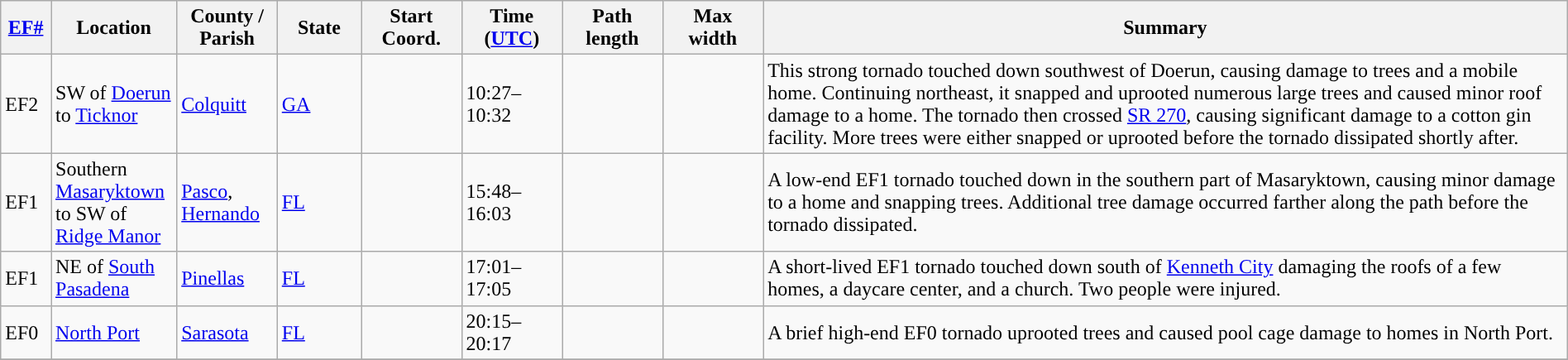<table class="wikitable sortable" style="width:100%;">
<tr>
<th scope="col"  style="width:3%; text-align:center;"><a href='#'>EF#</a></th>
<th scope="col"  style="width:7%; text-align:center;" class="unsortable">Location</th>
<th scope="col"  style="width:6%; text-align:center;" class="unsortable">County / Parish</th>
<th scope="col"  style="width:5%; text-align:center;">State</th>
<th scope="col"  style="width:6%; text-align:center;">Start Coord.</th>
<th scope="col"  style="width:6%; text-align:center;">Time (<a href='#'>UTC</a>)</th>
<th scope="col"  style="width:6%; text-align:center;">Path length</th>
<th scope="col"  style="width:6%; text-align:center;">Max width</th>
<th scope="col" class="unsortable" style="width:48%; text-align:center;">Summary</th>
</tr>
<tr>
<td>EF2</td>
<td>SW of <a href='#'>Doerun</a> to <a href='#'>Ticknor</a></td>
<td><a href='#'>Colquitt</a></td>
<td><a href='#'>GA</a></td>
<td></td>
<td>10:27–10:32</td>
<td></td>
<td></td>
<td>This strong tornado touched down southwest of Doerun, causing damage to trees and a mobile home. Continuing northeast, it snapped and uprooted numerous large trees and caused minor roof damage to a home. The tornado then crossed <a href='#'>SR 270</a>, causing significant damage to a cotton gin facility. More trees were either snapped or uprooted before the tornado dissipated shortly after.</td>
</tr>
<tr>
<td>EF1</td>
<td>Southern <a href='#'>Masaryktown</a> to SW of <a href='#'>Ridge Manor</a></td>
<td><a href='#'>Pasco</a>, <a href='#'>Hernando</a></td>
<td><a href='#'>FL</a></td>
<td></td>
<td>15:48–16:03 </td>
<td></td>
<td></td>
<td>A low-end EF1 tornado touched down in the southern part of Masaryktown, causing minor damage to a home and snapping trees. Additional tree damage occurred farther along the path before the tornado dissipated.</td>
</tr>
<tr>
<td>EF1</td>
<td>NE of <a href='#'>South Pasadena</a></td>
<td><a href='#'>Pinellas</a></td>
<td><a href='#'>FL</a></td>
<td></td>
<td>17:01–17:05 </td>
<td></td>
<td></td>
<td>A short-lived EF1 tornado touched down south of <a href='#'>Kenneth City</a> damaging the roofs of a few homes, a daycare center, and a church. Two people were injured.</td>
</tr>
<tr>
<td>EF0</td>
<td><a href='#'>North Port</a></td>
<td><a href='#'>Sarasota</a></td>
<td><a href='#'>FL</a></td>
<td></td>
<td>20:15–20:17 </td>
<td></td>
<td></td>
<td>A brief high-end EF0 tornado uprooted trees and caused pool cage damage to homes in North Port.</td>
</tr>
<tr>
</tr>
</table>
